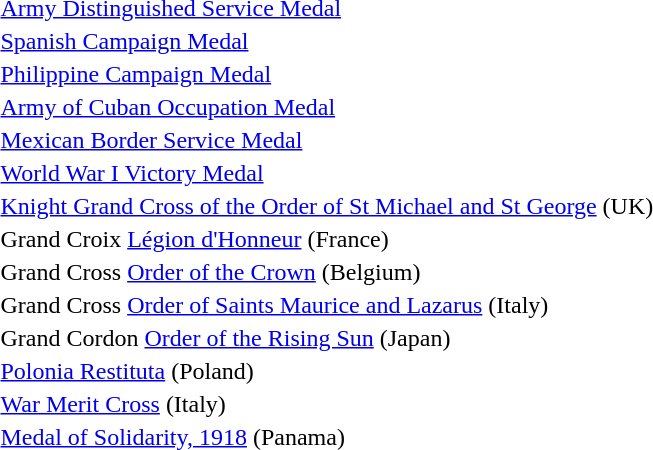<table>
<tr>
<td></td>
<td><a href='#'>Army Distinguished Service Medal</a></td>
</tr>
<tr>
<td></td>
<td><a href='#'>Spanish Campaign Medal</a></td>
</tr>
<tr>
<td></td>
<td><a href='#'>Philippine Campaign Medal</a></td>
</tr>
<tr>
<td></td>
<td><a href='#'>Army of Cuban Occupation Medal</a></td>
</tr>
<tr>
<td></td>
<td><a href='#'>Mexican Border Service Medal</a></td>
</tr>
<tr>
<td></td>
<td><a href='#'>World War I Victory Medal</a></td>
</tr>
<tr>
<td></td>
<td><a href='#'>Knight Grand Cross of the Order of St Michael and St George</a> (UK)</td>
</tr>
<tr>
<td></td>
<td>Grand Croix <a href='#'>Légion d'Honneur</a> (France)</td>
</tr>
<tr>
<td></td>
<td>Grand Cross <a href='#'>Order of the Crown</a> (Belgium)</td>
</tr>
<tr>
<td></td>
<td>Grand Cross <a href='#'>Order of Saints Maurice and Lazarus</a> (Italy)</td>
</tr>
<tr>
<td></td>
<td>Grand Cordon <a href='#'>Order of the Rising Sun</a> (Japan)</td>
</tr>
<tr>
<td></td>
<td><a href='#'>Polonia Restituta</a> (Poland)</td>
</tr>
<tr>
<td></td>
<td><a href='#'>War Merit Cross</a> (Italy)</td>
</tr>
<tr>
<td></td>
<td><a href='#'>Medal of Solidarity, 1918</a> (Panama)</td>
</tr>
</table>
